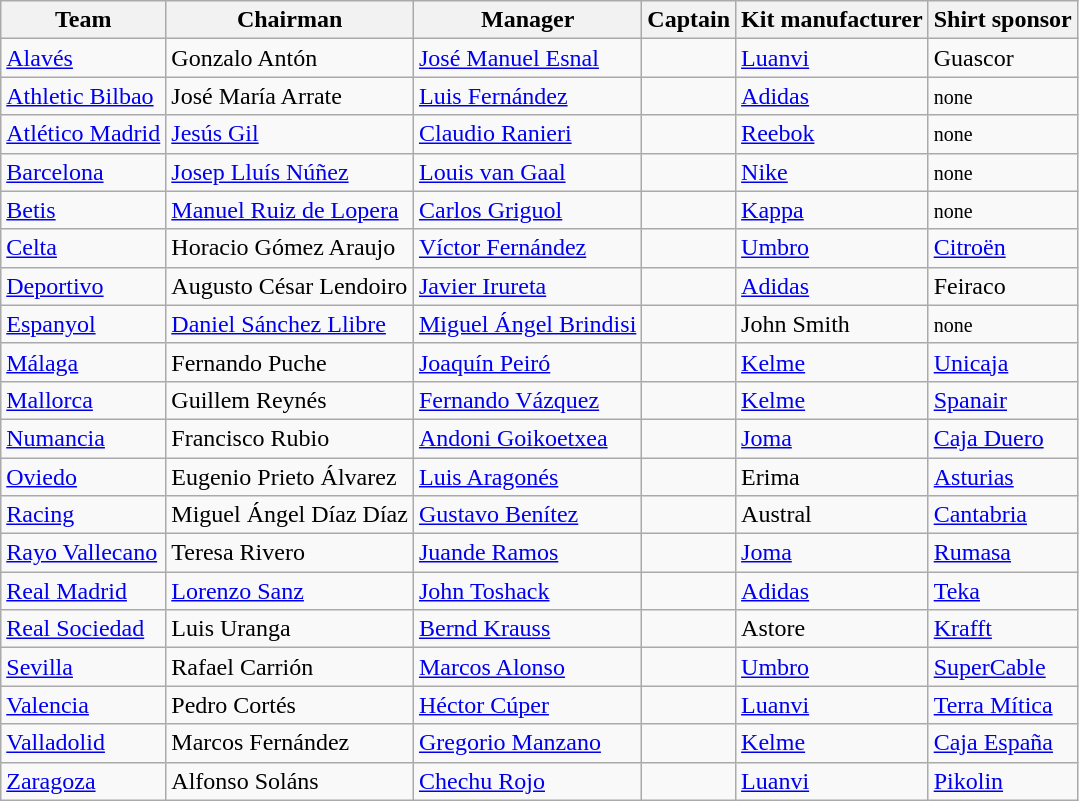<table class="wikitable sortable" style="text-align: left;">
<tr>
<th>Team</th>
<th>Chairman</th>
<th>Manager</th>
<th>Captain</th>
<th>Kit manufacturer</th>
<th>Shirt sponsor</th>
</tr>
<tr>
<td><a href='#'>Alavés</a></td>
<td> Gonzalo Antón</td>
<td> <a href='#'>José Manuel Esnal</a></td>
<td></td>
<td><a href='#'>Luanvi</a></td>
<td>Guascor</td>
</tr>
<tr>
<td><a href='#'>Athletic Bilbao</a></td>
<td> José María Arrate</td>
<td> <a href='#'>Luis Fernández</a></td>
<td></td>
<td><a href='#'>Adidas</a></td>
<td><small>none</small></td>
</tr>
<tr>
<td><a href='#'>Atlético Madrid</a></td>
<td> <a href='#'>Jesús Gil</a></td>
<td> <a href='#'>Claudio Ranieri</a></td>
<td></td>
<td><a href='#'>Reebok</a></td>
<td><small>none</small></td>
</tr>
<tr>
<td><a href='#'>Barcelona</a></td>
<td> <a href='#'>Josep Lluís Núñez</a></td>
<td> <a href='#'>Louis van Gaal</a></td>
<td></td>
<td><a href='#'>Nike</a></td>
<td><small>none</small></td>
</tr>
<tr>
<td><a href='#'>Betis</a></td>
<td> <a href='#'>Manuel Ruiz de Lopera</a></td>
<td> <a href='#'>Carlos Griguol</a></td>
<td></td>
<td><a href='#'>Kappa</a></td>
<td><small>none</small></td>
</tr>
<tr>
<td><a href='#'>Celta</a></td>
<td> Horacio Gómez Araujo</td>
<td> <a href='#'>Víctor Fernández</a></td>
<td></td>
<td><a href='#'>Umbro</a></td>
<td><a href='#'>Citroën</a></td>
</tr>
<tr>
<td><a href='#'>Deportivo</a></td>
<td> Augusto César Lendoiro</td>
<td> <a href='#'>Javier Irureta</a></td>
<td></td>
<td><a href='#'>Adidas</a></td>
<td>Feiraco</td>
</tr>
<tr>
<td><a href='#'>Espanyol</a></td>
<td> <a href='#'>Daniel Sánchez Llibre</a></td>
<td> <a href='#'>Miguel Ángel Brindisi</a></td>
<td></td>
<td>John Smith</td>
<td><small>none</small></td>
</tr>
<tr>
<td><a href='#'>Málaga</a></td>
<td> Fernando Puche</td>
<td> <a href='#'>Joaquín Peiró</a></td>
<td></td>
<td><a href='#'>Kelme</a></td>
<td><a href='#'>Unicaja</a></td>
</tr>
<tr>
<td><a href='#'>Mallorca</a></td>
<td> Guillem Reynés</td>
<td> <a href='#'>Fernando Vázquez</a></td>
<td></td>
<td><a href='#'>Kelme</a></td>
<td><a href='#'>Spanair</a></td>
</tr>
<tr>
<td><a href='#'>Numancia</a></td>
<td> Francisco Rubio</td>
<td> <a href='#'>Andoni Goikoetxea</a></td>
<td></td>
<td><a href='#'>Joma</a></td>
<td><a href='#'>Caja Duero</a></td>
</tr>
<tr>
<td><a href='#'>Oviedo</a></td>
<td> Eugenio Prieto Álvarez</td>
<td> <a href='#'>Luis Aragonés</a></td>
<td></td>
<td>Erima</td>
<td><a href='#'>Asturias</a></td>
</tr>
<tr>
<td><a href='#'>Racing</a></td>
<td> Miguel Ángel Díaz Díaz</td>
<td> <a href='#'>Gustavo Benítez</a></td>
<td></td>
<td>Austral</td>
<td><a href='#'>Cantabria</a></td>
</tr>
<tr>
<td><a href='#'>Rayo Vallecano</a></td>
<td> Teresa Rivero</td>
<td> <a href='#'>Juande Ramos</a></td>
<td></td>
<td><a href='#'>Joma</a></td>
<td><a href='#'>Rumasa</a></td>
</tr>
<tr>
<td><a href='#'>Real Madrid</a></td>
<td> <a href='#'>Lorenzo Sanz</a></td>
<td> <a href='#'>John Toshack</a></td>
<td></td>
<td><a href='#'>Adidas</a></td>
<td><a href='#'>Teka</a></td>
</tr>
<tr>
<td><a href='#'>Real Sociedad</a></td>
<td> Luis Uranga</td>
<td> <a href='#'>Bernd Krauss</a></td>
<td></td>
<td>Astore</td>
<td><a href='#'>Krafft</a></td>
</tr>
<tr>
<td><a href='#'>Sevilla</a></td>
<td> Rafael Carrión</td>
<td> <a href='#'>Marcos Alonso</a></td>
<td></td>
<td><a href='#'>Umbro</a></td>
<td><a href='#'>SuperCable</a></td>
</tr>
<tr>
<td><a href='#'>Valencia</a></td>
<td> Pedro Cortés</td>
<td> <a href='#'>Héctor Cúper</a></td>
<td></td>
<td><a href='#'>Luanvi</a></td>
<td><a href='#'>Terra Mítica</a></td>
</tr>
<tr>
<td><a href='#'>Valladolid</a></td>
<td> Marcos Fernández</td>
<td> <a href='#'>Gregorio Manzano</a></td>
<td></td>
<td><a href='#'>Kelme</a></td>
<td><a href='#'>Caja España</a></td>
</tr>
<tr>
<td><a href='#'>Zaragoza</a></td>
<td> Alfonso Soláns</td>
<td> <a href='#'>Chechu Rojo</a></td>
<td></td>
<td><a href='#'>Luanvi</a></td>
<td><a href='#'>Pikolin</a></td>
</tr>
</table>
